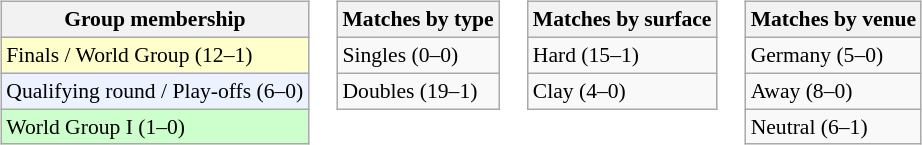<table>
<tr valign=top>
<td><br><table class=wikitable style=font-size:90%>
<tr>
<th>Group membership</th>
</tr>
<tr bgcolor="ffffcc">
<td>Finals / World Group (12–1)</td>
</tr>
<tr bgcolor="ecf2ff">
<td>Qualifying round / Play-offs (6–0)</td>
</tr>
<tr bgcolor="ccffcc">
<td>World Group I (1–0)</td>
</tr>
</table>
</td>
<td><br><table class=wikitable style=font-size:90%>
<tr>
<th>Matches by type</th>
</tr>
<tr>
<td>Singles (0–0)</td>
</tr>
<tr>
<td>Doubles (19–1)</td>
</tr>
</table>
</td>
<td><br><table class=wikitable style=font-size:90%>
<tr>
<th>Matches by surface</th>
</tr>
<tr>
<td>Hard (15–1)</td>
</tr>
<tr>
<td>Clay (4–0)</td>
</tr>
</table>
</td>
<td><br><table class=wikitable style=font-size:90%>
<tr>
<th>Matches by venue</th>
</tr>
<tr>
<td>Germany (5–0)</td>
</tr>
<tr>
<td>Away (8–0)</td>
</tr>
<tr>
<td>Neutral (6–1)</td>
</tr>
</table>
</td>
</tr>
</table>
